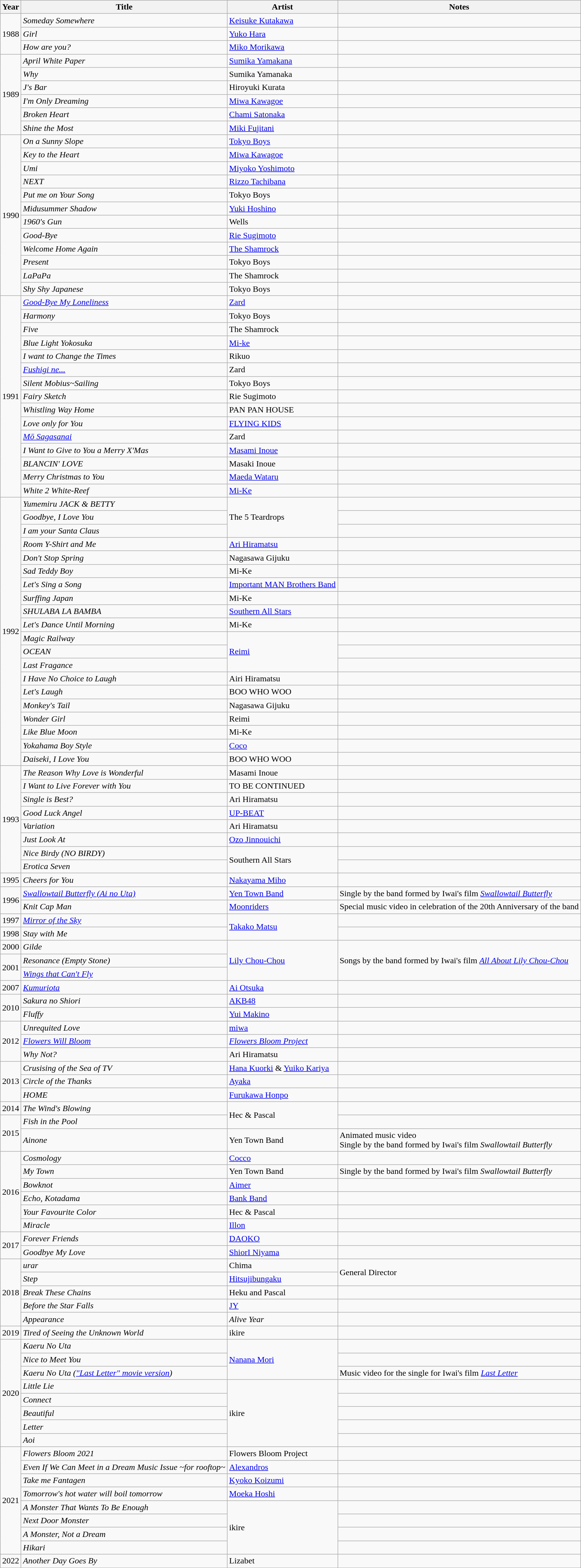<table class="wikitable sortable">
<tr>
<th>Year</th>
<th>Title</th>
<th>Artist</th>
<th>Notes</th>
</tr>
<tr>
<td rowspan=3>1988</td>
<td><em>Someday Somewhere</em></td>
<td><a href='#'>Keisuke Kutakawa</a></td>
<td></td>
</tr>
<tr>
<td><em>Girl</em></td>
<td><a href='#'>Yuko Hara</a></td>
<td></td>
</tr>
<tr>
<td><em>How are you?</em></td>
<td><a href='#'>Miko Morikawa</a></td>
<td></td>
</tr>
<tr>
<td rowspan=6>1989</td>
<td><em>April White Paper</em></td>
<td><a href='#'>Sumika Yamakana</a></td>
<td></td>
</tr>
<tr>
<td><em>Why</em></td>
<td>Sumika Yamanaka</td>
<td></td>
</tr>
<tr>
<td><em>J's Bar</em></td>
<td>Hiroyuki Kurata</td>
<td></td>
</tr>
<tr>
<td><em>I'm Only Dreaming</em></td>
<td><a href='#'>Miwa Kawagoe</a></td>
<td></td>
</tr>
<tr>
<td><em>Broken Heart</em></td>
<td><a href='#'>Chami Satonaka</a></td>
<td></td>
</tr>
<tr>
<td><em>Shine the Most</em></td>
<td><a href='#'>Miki Fujitani</a></td>
<td></td>
</tr>
<tr>
<td rowspan=12>1990</td>
<td><em>On a Sunny Slope</em></td>
<td><a href='#'>Tokyo Boys</a></td>
<td></td>
</tr>
<tr>
<td><em>Key to the Heart</em></td>
<td><a href='#'>Miwa Kawagoe</a></td>
<td></td>
</tr>
<tr>
<td><em>Umi</em></td>
<td><a href='#'>Miyoko Yoshimoto</a></td>
<td></td>
</tr>
<tr>
<td><em>NEXT</em></td>
<td><a href='#'>Rizzo Tachibana</a></td>
<td></td>
</tr>
<tr>
<td><em>Put me on Your Song</em></td>
<td>Tokyo Boys</td>
<td></td>
</tr>
<tr>
<td><em>Midusummer Shadow</em></td>
<td><a href='#'>Yuki Hoshino</a></td>
<td></td>
</tr>
<tr>
<td><em>1960's Gun</em></td>
<td>Wells</td>
<td></td>
</tr>
<tr>
<td><em>Good-Bye</em></td>
<td><a href='#'>Rie Sugimoto</a></td>
<td></td>
</tr>
<tr>
<td><em>Welcome Home Again</em></td>
<td><a href='#'>The Shamrock</a></td>
<td></td>
</tr>
<tr>
<td><em>Present</em></td>
<td>Tokyo Boys</td>
<td></td>
</tr>
<tr>
<td><em>LaPaPa</em></td>
<td>The Shamrock</td>
<td></td>
</tr>
<tr>
<td><em>Shy Shy Japanese </em></td>
<td>Tokyo Boys</td>
<td></td>
</tr>
<tr>
<td rowspan=15>1991</td>
<td><em><a href='#'>Good-Bye My Loneliness</a></em></td>
<td><a href='#'>Zard</a></td>
<td></td>
</tr>
<tr>
<td><em>Harmony</em></td>
<td>Tokyo Boys</td>
<td></td>
</tr>
<tr>
<td><em>Five</em></td>
<td>The Shamrock</td>
<td></td>
</tr>
<tr>
<td><em>Blue Light Yokosuka</em></td>
<td><a href='#'>Mi-ke</a></td>
<td></td>
</tr>
<tr>
<td><em>I want to Change the Times</em></td>
<td>Rikuo</td>
<td></td>
</tr>
<tr>
<td><em><a href='#'>Fushigi ne...</a></em></td>
<td>Zard</td>
<td></td>
</tr>
<tr>
<td><em>Silent Mobius~Sailing</em></td>
<td>Tokyo Boys</td>
<td></td>
</tr>
<tr>
<td><em>Fairy Sketch</em></td>
<td>Rie Sugimoto</td>
<td></td>
</tr>
<tr>
<td><em>Whistling Way Home</em></td>
<td>PAN PAN HOUSE</td>
<td></td>
</tr>
<tr>
<td><em>Love only for You</em></td>
<td><a href='#'>FLYING KIDS</a></td>
<td></td>
</tr>
<tr>
<td><em><a href='#'>Mō Sagasanai</a></em></td>
<td>Zard</td>
<td></td>
</tr>
<tr>
<td><em>I Want to Give to You a Merry X'Mas</em></td>
<td><a href='#'>Masami Inoue</a></td>
<td></td>
</tr>
<tr>
<td><em>BLANCIN' LOVE</em></td>
<td>Masaki Inoue</td>
<td></td>
</tr>
<tr>
<td><em>Merry Christmas to You</em></td>
<td><a href='#'>Maeda Wataru</a></td>
<td></td>
</tr>
<tr>
<td><em>White 2 White-Reef</em></td>
<td><a href='#'>Mi-Ke</a></td>
<td></td>
</tr>
<tr>
<td rowspan=20>1992</td>
<td><em>Yumemiru JACK & BETTY</em></td>
<td rowspan=3>The 5 Teardrops</td>
<td></td>
</tr>
<tr>
<td><em>Goodbye, I Love You</em></td>
<td></td>
</tr>
<tr>
<td><em>I am your Santa Claus</em></td>
<td></td>
</tr>
<tr>
<td><em>Room Y-Shirt and Me</em></td>
<td><a href='#'>Ari Hiramatsu</a></td>
<td></td>
</tr>
<tr>
<td><em>Don't Stop Spring</em></td>
<td>Nagasawa Gijuku</td>
<td></td>
</tr>
<tr>
<td><em>Sad Teddy Boy</em></td>
<td>Mi-Ke</td>
<td></td>
</tr>
<tr>
<td><em>Let's Sing a Song</em></td>
<td><a href='#'>Important MAN Brothers Band</a></td>
<td></td>
</tr>
<tr>
<td><em>Surffing Japan</em></td>
<td>Mi-Ke</td>
<td></td>
</tr>
<tr>
<td><em>SHULABA LA BAMBA</em></td>
<td><a href='#'>Southern All Stars</a></td>
<td></td>
</tr>
<tr>
<td><em>Let's Dance Until Morning</em></td>
<td>Mi-Ke</td>
<td></td>
</tr>
<tr>
<td><em>Magic Railway</em></td>
<td rowspan=3><a href='#'>Reimi</a></td>
<td></td>
</tr>
<tr>
<td><em>OCEAN</em></td>
<td></td>
</tr>
<tr>
<td><em>Last Fragance</em></td>
<td></td>
</tr>
<tr>
<td><em>I Have No Choice to Laugh</em></td>
<td>Airi Hiramatsu</td>
<td></td>
</tr>
<tr>
<td><em>Let's Laugh</em></td>
<td>BOO WHO WOO</td>
<td></td>
</tr>
<tr>
<td><em>Monkey's Tail</em></td>
<td>Nagasawa Gijuku</td>
<td></td>
</tr>
<tr>
<td><em>Wonder Girl</em></td>
<td>Reimi</td>
<td></td>
</tr>
<tr>
<td><em>Like Blue Moon</em></td>
<td>Mi-Ke</td>
<td></td>
</tr>
<tr>
<td><em>Yokahama Boy Style</em></td>
<td><a href='#'>Coco</a></td>
<td></td>
</tr>
<tr>
<td><em>Daiseki, I Love You</em></td>
<td>BOO WHO WOO</td>
<td></td>
</tr>
<tr>
<td rowspan=8>1993</td>
<td><em>The Reason Why Love is Wonderful</em></td>
<td>Masami Inoue</td>
<td></td>
</tr>
<tr>
<td><em>I Want to Live Forever with You</em></td>
<td>TO BE CONTINUED</td>
<td></td>
</tr>
<tr>
<td><em>Single is Best?</em></td>
<td>Ari Hiramatsu</td>
<td></td>
</tr>
<tr>
<td><em>Good Luck Angel </em></td>
<td><a href='#'>UP-BEAT</a></td>
<td></td>
</tr>
<tr>
<td><em>Variation</em></td>
<td>Ari Hiramatsu</td>
<td></td>
</tr>
<tr>
<td><em>Just Look At</em></td>
<td><a href='#'>Ozo Jinnouichi</a></td>
<td></td>
</tr>
<tr>
<td><em>Nice Birdy (NO BIRDY)</em></td>
<td rowspan=2>Southern All Stars</td>
<td></td>
</tr>
<tr>
<td><em>Erotica Seven</em></td>
<td></td>
</tr>
<tr>
<td>1995</td>
<td><em>Cheers for You</em></td>
<td><a href='#'>Nakayama Miho</a></td>
<td></td>
</tr>
<tr>
<td rowspan=2>1996</td>
<td><em><a href='#'>Swallowtail Butterfly (Ai no Uta)</a></em></td>
<td><a href='#'>Yen Town Band</a></td>
<td>Single by the band formed by Iwai's film <em><a href='#'>Swallowtail Butterfly</a></em></td>
</tr>
<tr>
<td><em>Knit Cap Man</em></td>
<td><a href='#'>Moonriders</a></td>
<td>Special music video in celebration of the 20th Anniversary of the band</td>
</tr>
<tr>
<td>1997</td>
<td><em><a href='#'>Mirror of the Sky</a></em></td>
<td rowspan=2><a href='#'>Takako Matsu</a></td>
<td></td>
</tr>
<tr>
<td>1998</td>
<td><em>Stay with Me</em></td>
<td></td>
</tr>
<tr>
<td>2000</td>
<td><em>Gilde</em></td>
<td rowspan=3><a href='#'>Lily Chou-Chou</a></td>
<td rowspan=3>Songs by the band formed by Iwai's film <em><a href='#'>All About Lily Chou-Chou</a></em></td>
</tr>
<tr>
<td rowspan=2>2001</td>
<td><em>Resonance (Empty Stone)</em></td>
</tr>
<tr>
<td><em><a href='#'>Wings that Can't Fly</a></em></td>
</tr>
<tr>
<td>2007</td>
<td><em><a href='#'>Kumuriota</a></em></td>
<td><a href='#'>Ai Otsuka</a></td>
<td></td>
</tr>
<tr>
<td rowspan=2>2010</td>
<td><em>Sakura no Shiori</em></td>
<td><a href='#'>AKB48</a></td>
<td></td>
</tr>
<tr>
<td><em>Fluffy</em></td>
<td><a href='#'>Yui Makino</a></td>
<td></td>
</tr>
<tr>
<td rowspan=3>2012</td>
<td><em>Unrequited Love</em></td>
<td><a href='#'>miwa</a></td>
<td></td>
</tr>
<tr>
<td><em><a href='#'>Flowers Will Bloom</a></em></td>
<td><em><a href='#'>Flowers Bloom Project</a></em></td>
<td></td>
</tr>
<tr>
<td><em>Why Not?</em></td>
<td>Ari Hiramatsu</td>
<td></td>
</tr>
<tr>
<td rowspan=3>2013</td>
<td><em>Crusising of the Sea of TV</em></td>
<td><a href='#'>Hana Kuorki</a> & <a href='#'>Yuiko Kariya</a></td>
<td></td>
</tr>
<tr>
<td><em>Circle of the Thanks</em></td>
<td><a href='#'>Ayaka</a></td>
<td></td>
</tr>
<tr>
<td><em>HOME</em></td>
<td><a href='#'>Furukawa Honpo</a></td>
<td></td>
</tr>
<tr>
<td>2014</td>
<td><em>The Wind's Blowing</em></td>
<td rowspan=2>Hec & Pascal</td>
<td></td>
</tr>
<tr>
<td rowspan=2>2015</td>
<td><em>Fish in the Pool</em></td>
<td></td>
</tr>
<tr>
<td><em>Ainone</em></td>
<td>Yen Town Band</td>
<td>Animated music video<br>Single by the band formed by Iwai's film <em>Swallowtail Butterfly</em></td>
</tr>
<tr>
<td rowspan=6>2016</td>
<td><em>Cosmology</em></td>
<td><a href='#'>Cocco</a></td>
<td></td>
</tr>
<tr>
<td><em>My Town</em></td>
<td>Yen Town Band</td>
<td>Single by the band formed by Iwai's film <em>Swallowtail Butterfly</em></td>
</tr>
<tr>
<td><em>Bowknot</em></td>
<td><a href='#'>Aimer</a></td>
<td></td>
</tr>
<tr>
<td><em>Echo, Kotadama</em></td>
<td><a href='#'>Bank Band</a></td>
<td></td>
</tr>
<tr>
<td><em>Your Favourite Color</em></td>
<td>Hec & Pascal</td>
<td></td>
</tr>
<tr>
<td><em>Miracle</em></td>
<td><a href='#'>Illon</a></td>
</tr>
<tr>
<td rowspan=2>2017</td>
<td><em>Forever Friends</em></td>
<td><a href='#'>DAOKO</a></td>
<td></td>
</tr>
<tr>
<td><em>Goodbye My Love</em></td>
<td><a href='#'>ShiorI Niyama</a></td>
<td></td>
</tr>
<tr>
<td rowspan=5>2018</td>
<td><em>urar</em></td>
<td>Chima</td>
<td rowspan=2>General Director</td>
</tr>
<tr>
<td><em>Step</em></td>
<td><a href='#'>Hitsujibungaku</a></td>
</tr>
<tr>
<td><em>Break These Chains</em></td>
<td>Heku and Pascal</td>
<td></td>
</tr>
<tr>
<td><em>Before the Star Falls</em></td>
<td><a href='#'>JY</a></td>
<td></td>
</tr>
<tr>
<td><em>Appearance</em></td>
<td><em>Alive Year</em></td>
<td></td>
</tr>
<tr>
<td>2019</td>
<td><em>Tired of Seeing the Unknown World</em></td>
<td>ikire</td>
<td></td>
</tr>
<tr>
<td rowspan=8>2020</td>
<td><em>Kaeru No Uta</em></td>
<td rowspan=3><a href='#'>Nanana Mori</a></td>
</tr>
<tr>
<td><em>Nice to Meet You</em></td>
<td></td>
</tr>
<tr>
<td><em>Kaeru No Uta (<a href='#'>"Last Letter" movie version</a>)</em></td>
<td>Music video for the single for Iwai's film <em><a href='#'>Last Letter</a></em></td>
</tr>
<tr>
<td><em>Little Lie</em></td>
<td rowspan=5>ikire</td>
<td></td>
</tr>
<tr>
<td><em>Connect</em></td>
<td></td>
</tr>
<tr>
<td><em>Beautiful</em></td>
<td></td>
</tr>
<tr>
<td><em>Letter</em></td>
<td></td>
</tr>
<tr>
<td><em>Aoi</em></td>
<td></td>
</tr>
<tr>
<td rowspan=8>2021</td>
<td><em>Flowers Bloom 2021</em></td>
<td>Flowers Bloom Project</td>
<td></td>
</tr>
<tr>
<td><em>Even If We Can Meet in a Dream Music Issue ~for rooftop~</em></td>
<td><a href='#'>Alexandros</a></td>
<td></td>
</tr>
<tr>
<td><em>Take me Fantagen</em></td>
<td><a href='#'>Kyoko Koizumi</a></td>
<td></td>
</tr>
<tr>
<td><em>Tomorrow's hot water will boil tomorrow</em></td>
<td><a href='#'>Moeka Hoshi</a></td>
<td></td>
</tr>
<tr>
<td><em>A Monster That Wants To Be Enough</em></td>
<td rowspan=4>ikire</td>
<td></td>
</tr>
<tr>
<td><em>Next Door Monster</em></td>
<td></td>
</tr>
<tr>
<td><em>A Monster, Not a Dream</em></td>
<td></td>
</tr>
<tr>
<td><em>Hikari</em></td>
<td></td>
</tr>
<tr>
<td>2022</td>
<td><em>Another Day Goes By</em></td>
<td>Lizabet</td>
<td></td>
</tr>
</table>
